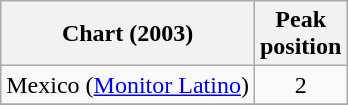<table class="wikitable sortable">
<tr>
<th align="left">Chart (2003)</th>
<th align="left">Peak<br>position</th>
</tr>
<tr>
<td>Mexico (<a href='#'>Monitor Latino</a>)</td>
<td align="center">2</td>
</tr>
<tr>
</tr>
<tr>
</tr>
<tr>
</tr>
<tr>
</tr>
</table>
